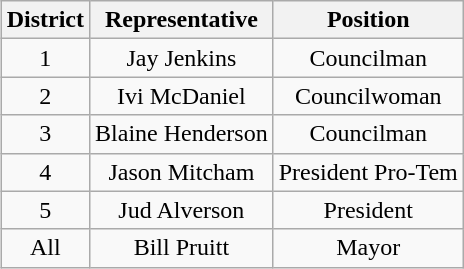<table class="wikitable" style="float:right; text-align:center;">
<tr>
<th>District</th>
<th>Representative</th>
<th>Position</th>
</tr>
<tr>
<td>1</td>
<td>Jay Jenkins</td>
<td>Councilman</td>
</tr>
<tr>
<td>2</td>
<td>Ivi McDaniel</td>
<td>Councilwoman</td>
</tr>
<tr>
<td>3</td>
<td>Blaine Henderson</td>
<td>Councilman</td>
</tr>
<tr>
<td>4</td>
<td>Jason Mitcham</td>
<td>President Pro-Tem</td>
</tr>
<tr>
<td>5</td>
<td>Jud Alverson</td>
<td>President</td>
</tr>
<tr>
<td>All</td>
<td>Bill Pruitt</td>
<td>Mayor</td>
</tr>
</table>
